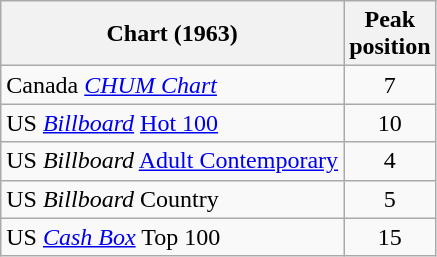<table class="wikitable sortable">
<tr>
<th>Chart (1963)</th>
<th>Peak<br>position</th>
</tr>
<tr>
<td>Canada <em><a href='#'>CHUM Chart</a></em></td>
<td style="text-align:center;">7</td>
</tr>
<tr>
<td>US <em><a href='#'>Billboard</a></em> <a href='#'>Hot 100</a></td>
<td style="text-align:center;">10</td>
</tr>
<tr>
<td>US <em>Billboard</em> <a href='#'>Adult Contemporary</a></td>
<td align="center">4</td>
</tr>
<tr>
<td>US <em>Billboard</em> Country</td>
<td align="center">5</td>
</tr>
<tr>
<td>US <a href='#'><em>Cash Box</em></a> Top 100</td>
<td align="center">15</td>
</tr>
</table>
